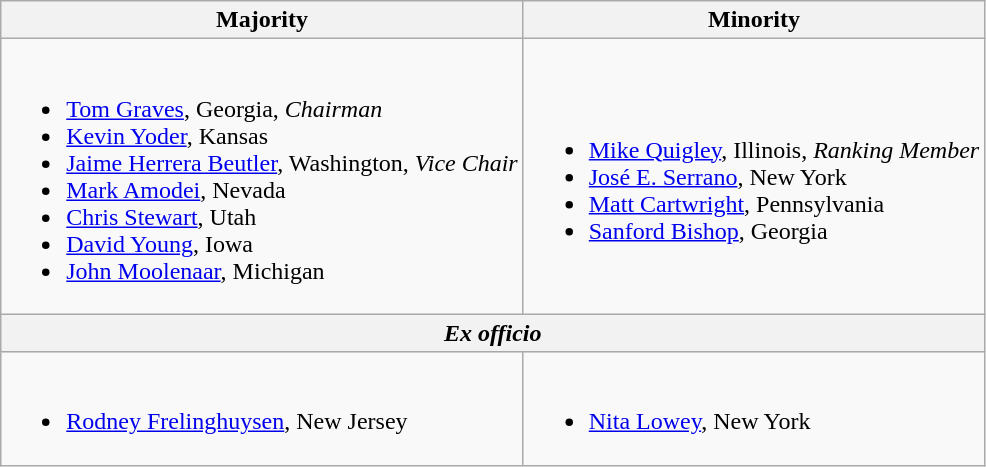<table class=wikitable>
<tr>
<th>Majority</th>
<th>Minority</th>
</tr>
<tr>
<td><br><ul><li><a href='#'>Tom Graves</a>, Georgia, <em>Chairman</em></li><li><a href='#'>Kevin Yoder</a>, Kansas</li><li><a href='#'>Jaime Herrera Beutler</a>, Washington, <em>Vice Chair</em></li><li><a href='#'>Mark Amodei</a>, Nevada</li><li><a href='#'>Chris Stewart</a>, Utah</li><li><a href='#'>David Young</a>, Iowa</li><li><a href='#'>John Moolenaar</a>, Michigan</li></ul></td>
<td><br><ul><li><a href='#'>Mike Quigley</a>, Illinois, <em>Ranking Member</em></li><li><a href='#'>José E. Serrano</a>, New York</li><li><a href='#'>Matt Cartwright</a>, Pennsylvania</li><li><a href='#'>Sanford Bishop</a>, Georgia</li></ul></td>
</tr>
<tr>
<th colspan=2><em>Ex officio</em></th>
</tr>
<tr>
<td><br><ul><li><a href='#'>Rodney Frelinghuysen</a>, New Jersey</li></ul></td>
<td><br><ul><li><a href='#'>Nita Lowey</a>, New York</li></ul></td>
</tr>
</table>
